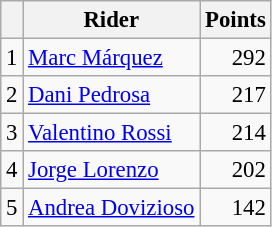<table class="wikitable" style="font-size: 95%;">
<tr>
<th></th>
<th>Rider</th>
<th>Points</th>
</tr>
<tr>
<td align=center>1</td>
<td> <a href='#'>Marc Márquez</a></td>
<td align=right>292</td>
</tr>
<tr>
<td align=center>2</td>
<td> <a href='#'>Dani Pedrosa</a></td>
<td align=right>217</td>
</tr>
<tr>
<td align=center>3</td>
<td> <a href='#'>Valentino Rossi</a></td>
<td align=right>214</td>
</tr>
<tr>
<td align=center>4</td>
<td> <a href='#'>Jorge Lorenzo</a></td>
<td align=right>202</td>
</tr>
<tr>
<td align=center>5</td>
<td> <a href='#'>Andrea Dovizioso</a></td>
<td align=right>142</td>
</tr>
</table>
